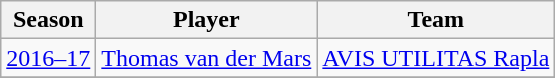<table class="wikitable">
<tr>
<th>Season</th>
<th>Player</th>
<th>Team</th>
</tr>
<tr>
<td align="center"><a href='#'>2016–17</a></td>
<td> <a href='#'>Thomas van der Mars</a></td>
<td><a href='#'>AVIS UTILITAS Rapla</a></td>
</tr>
<tr>
</tr>
</table>
